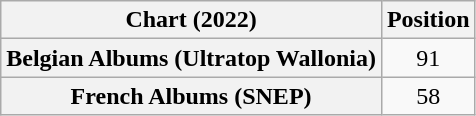<table class="wikitable sortable plainrowheaders" style="text-align:center">
<tr>
<th scope="col">Chart (2022)</th>
<th scope="col">Position</th>
</tr>
<tr>
<th scope="row">Belgian Albums (Ultratop Wallonia)</th>
<td>91</td>
</tr>
<tr>
<th scope="row">French Albums (SNEP)</th>
<td>58</td>
</tr>
</table>
